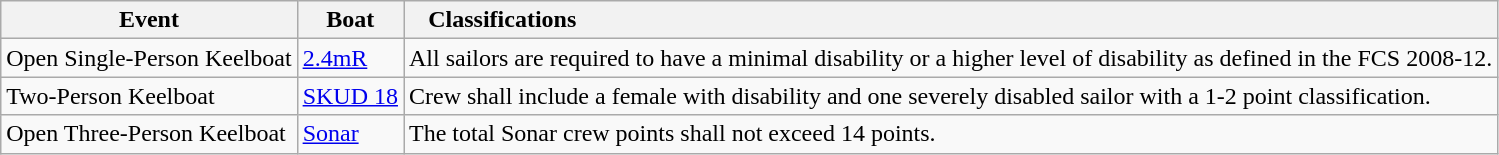<table class="wikitable">
<tr>
<th>Event</th>
<th>Boat</th>
<th style="text-align:left;padding-left:1em;">Classifications</th>
</tr>
<tr>
<td>Open Single-Person Keelboat</td>
<td><a href='#'>2.4mR</a></td>
<td>All sailors are required to have a minimal disability or a higher level of disability as defined in the FCS 2008-12.</td>
</tr>
<tr>
<td>Two-Person Keelboat</td>
<td><a href='#'>SKUD 18</a></td>
<td>Crew shall include a female with disability and one severely disabled sailor with a 1-2 point classification.</td>
</tr>
<tr>
<td>Open Three-Person Keelboat</td>
<td><a href='#'>Sonar</a></td>
<td>The total Sonar crew points shall not exceed 14 points.</td>
</tr>
</table>
